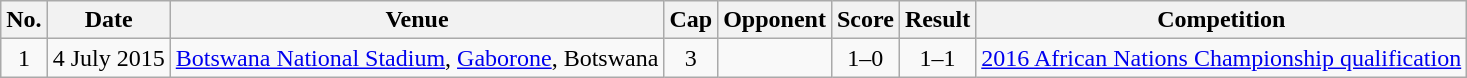<table class="wikitable">
<tr>
<th scope="col">No.</th>
<th scope="col">Date</th>
<th scope="col">Venue</th>
<th scope="col">Cap</th>
<th scope="col">Opponent</th>
<th scope="col">Score</th>
<th scope="col">Result</th>
<th scope="col">Competition</th>
</tr>
<tr>
<td align="center">1</td>
<td>4 July 2015</td>
<td><a href='#'>Botswana National Stadium</a>, <a href='#'>Gaborone</a>, Botswana</td>
<td align="center">3</td>
<td></td>
<td align="center">1–0</td>
<td align="center">1–1</td>
<td><a href='#'>2016 African Nations Championship qualification</a></td>
</tr>
</table>
